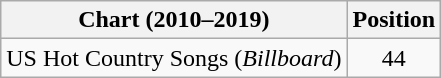<table class="wikitable">
<tr>
<th>Chart (2010–2019)</th>
<th>Position</th>
</tr>
<tr>
<td>US Hot Country Songs (<em>Billboard</em>)</td>
<td style="text-align:center;">44</td>
</tr>
</table>
